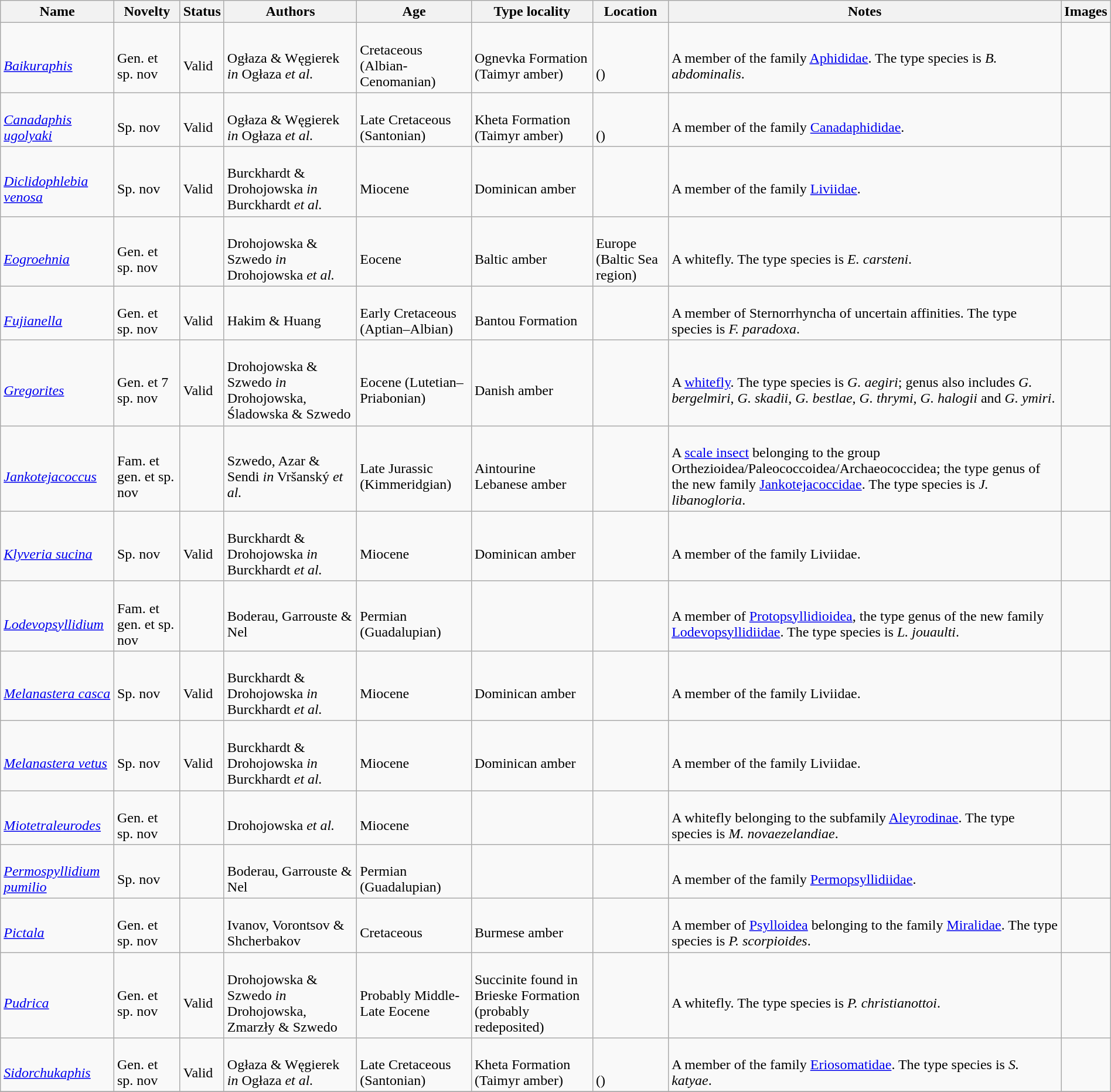<table class="wikitable sortable" align="center" width="100%">
<tr>
<th>Name</th>
<th>Novelty</th>
<th>Status</th>
<th>Authors</th>
<th>Age</th>
<th>Type locality</th>
<th>Location</th>
<th>Notes</th>
<th>Images</th>
</tr>
<tr>
<td><br><em><a href='#'>Baikuraphis</a></em></td>
<td><br>Gen. et sp. nov</td>
<td><br>Valid</td>
<td><br>Ogłaza & Węgierek <em>in</em> Ogłaza <em>et al.</em></td>
<td><br>Cretaceous (Albian-Cenomanian)</td>
<td><br>Ognevka Formation<br>(Taimyr amber)</td>
<td><br><br>()</td>
<td><br>A member of the family <a href='#'>Aphididae</a>. The type species is <em>B. abdominalis</em>.</td>
<td></td>
</tr>
<tr>
<td><br><em><a href='#'>Canadaphis ugolyaki</a></em></td>
<td><br>Sp. nov</td>
<td><br>Valid</td>
<td><br>Ogłaza & Węgierek <em>in</em> Ogłaza <em>et al.</em></td>
<td><br>Late Cretaceous (Santonian)</td>
<td><br>Kheta Formation<br>(Taimyr amber)</td>
<td><br><br>()</td>
<td><br>A member of the family <a href='#'>Canadaphididae</a>.</td>
<td></td>
</tr>
<tr>
<td><br><em><a href='#'>Diclidophlebia venosa</a></em></td>
<td><br>Sp. nov</td>
<td><br>Valid</td>
<td><br>Burckhardt & Drohojowska <em>in</em> Burckhardt <em>et al.</em></td>
<td><br>Miocene</td>
<td><br>Dominican amber</td>
<td><br></td>
<td><br>A member of the family <a href='#'>Liviidae</a>.</td>
<td></td>
</tr>
<tr>
<td><br><em><a href='#'>Eogroehnia</a></em></td>
<td><br>Gen. et sp. nov</td>
<td></td>
<td><br>Drohojowska & Szwedo <em>in</em> Drohojowska <em>et al.</em></td>
<td><br>Eocene</td>
<td><br>Baltic amber</td>
<td><br>Europe (Baltic Sea region)</td>
<td><br>A whitefly. The type species is <em>E. carsteni</em>.</td>
<td></td>
</tr>
<tr>
<td><br><em><a href='#'>Fujianella</a></em></td>
<td><br>Gen. et sp. nov</td>
<td><br>Valid</td>
<td><br>Hakim & Huang</td>
<td><br>Early Cretaceous (Aptian–Albian)</td>
<td><br>Bantou Formation</td>
<td><br></td>
<td><br>A member of Sternorrhyncha of uncertain affinities. The type species is <em>F. paradoxa</em>.</td>
<td></td>
</tr>
<tr>
<td><br><em><a href='#'>Gregorites</a></em></td>
<td><br>Gen. et 7 sp. nov</td>
<td><br>Valid</td>
<td><br>Drohojowska & Szwedo <em>in</em> Drohojowska, Śladowska & Szwedo</td>
<td><br>Eocene (Lutetian–Priabonian)</td>
<td><br>Danish amber</td>
<td><br></td>
<td><br>A <a href='#'>whitefly</a>. The type species is <em>G. aegiri</em>; genus also includes <em>G. bergelmiri</em>, <em>G. skadii</em>, <em>G. bestlae</em>, <em>G. thrymi</em>, <em>G. halogii</em> and <em>G. ymiri</em>.</td>
<td></td>
</tr>
<tr>
<td><br><em><a href='#'>Jankotejacoccus</a></em></td>
<td><br>Fam. et gen. et sp. nov</td>
<td></td>
<td><br>Szwedo, Azar & Sendi <em>in</em> Vršanský <em>et al.</em></td>
<td><br>Late Jurassic (Kimmeridgian)</td>
<td><br>Aintourine Lebanese amber</td>
<td><br></td>
<td><br>A <a href='#'>scale insect</a> belonging to the group Orthezioidea/Paleococcoidea/Archaeococcidea; the type genus of the new family <a href='#'>Jankotejacoccidae</a>. The type species is <em>J. libanogloria</em>.</td>
<td></td>
</tr>
<tr>
<td><br><em><a href='#'>Klyveria sucina</a></em></td>
<td><br>Sp. nov</td>
<td><br>Valid</td>
<td><br>Burckhardt & Drohojowska <em>in</em> Burckhardt <em>et al.</em></td>
<td><br>Miocene</td>
<td><br>Dominican amber</td>
<td><br></td>
<td><br>A member of the family Liviidae.</td>
<td></td>
</tr>
<tr>
<td><br><em><a href='#'>Lodevopsyllidium</a></em></td>
<td><br>Fam. et gen. et sp. nov</td>
<td></td>
<td><br>Boderau, Garrouste & Nel</td>
<td><br>Permian (Guadalupian)</td>
<td></td>
<td><br></td>
<td><br>A member of <a href='#'>Protopsyllidioidea</a>, the type genus of the new family <a href='#'>Lodevopsyllidiidae</a>. The type species is <em>L. jouaulti</em>.</td>
<td></td>
</tr>
<tr>
<td><br><em><a href='#'>Melanastera casca</a></em></td>
<td><br>Sp. nov</td>
<td><br>Valid</td>
<td><br>Burckhardt & Drohojowska <em>in</em> Burckhardt <em>et al.</em></td>
<td><br>Miocene</td>
<td><br>Dominican amber</td>
<td><br></td>
<td><br>A member of the family Liviidae.</td>
<td></td>
</tr>
<tr>
<td><br><em><a href='#'>Melanastera vetus</a></em></td>
<td><br>Sp. nov</td>
<td><br>Valid</td>
<td><br>Burckhardt & Drohojowska <em>in</em> Burckhardt <em>et al.</em></td>
<td><br>Miocene</td>
<td><br>Dominican amber</td>
<td><br></td>
<td><br>A member of the family Liviidae.</td>
<td></td>
</tr>
<tr>
<td><br><em><a href='#'>Miotetraleurodes</a></em></td>
<td><br>Gen. et sp. nov</td>
<td></td>
<td><br>Drohojowska <em>et al.</em></td>
<td><br>Miocene</td>
<td></td>
<td><br></td>
<td><br>A whitefly belonging to the subfamily <a href='#'>Aleyrodinae</a>. The type species is <em>M. novaezelandiae</em>.</td>
<td></td>
</tr>
<tr>
<td><br><em><a href='#'>Permospyllidium pumilio</a></em></td>
<td><br>Sp. nov</td>
<td></td>
<td><br>Boderau, Garrouste & Nel</td>
<td><br>Permian (Guadalupian)</td>
<td></td>
<td><br></td>
<td><br>A member of the family <a href='#'>Permopsyllidiidae</a>.</td>
<td></td>
</tr>
<tr>
<td><br><em><a href='#'>Pictala</a></em></td>
<td><br>Gen. et sp. nov</td>
<td></td>
<td><br>Ivanov, Vorontsov & Shcherbakov</td>
<td><br>Cretaceous</td>
<td><br>Burmese amber</td>
<td><br></td>
<td><br>A member of <a href='#'>Psylloidea</a> belonging to the family <a href='#'>Miralidae</a>. The type species is <em>P. scorpioides</em>.</td>
<td></td>
</tr>
<tr>
<td><br><em><a href='#'>Pudrica</a></em></td>
<td><br>Gen. et sp. nov</td>
<td><br>Valid</td>
<td><br>Drohojowska & Szwedo <em>in</em> Drohojowska, Zmarzły & Szwedo</td>
<td><br>Probably Middle-Late Eocene</td>
<td><br>Succinite found in Brieske Formation (probably redeposited)</td>
<td><br></td>
<td><br>A whitefly. The type species is <em>P. christianottoi</em>.</td>
<td></td>
</tr>
<tr>
<td><br><em><a href='#'>Sidorchukaphis</a></em></td>
<td><br>Gen. et sp. nov</td>
<td><br>Valid</td>
<td><br>Ogłaza & Węgierek <em>in</em> Ogłaza <em>et al.</em></td>
<td><br>Late Cretaceous (Santonian)</td>
<td><br>Kheta Formation<br>(Taimyr amber)</td>
<td><br><br>()</td>
<td><br>A member of the family <a href='#'>Eriosomatidae</a>. The type species is <em>S. katyae</em>.</td>
<td></td>
</tr>
<tr>
</tr>
</table>
